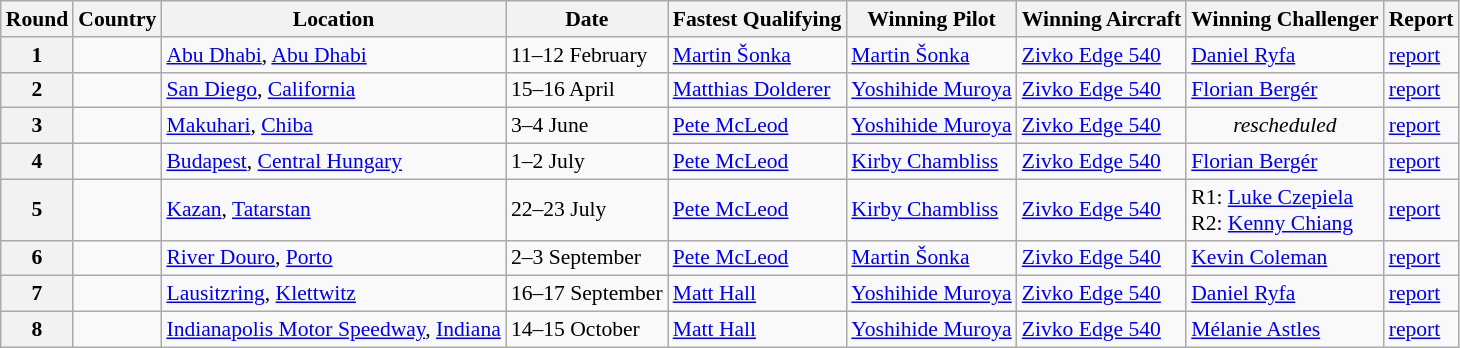<table class="wikitable"  style="font-size: 90%;">
<tr>
<th>Round</th>
<th>Country</th>
<th>Location</th>
<th>Date</th>
<th>Fastest Qualifying</th>
<th>Winning Pilot</th>
<th>Winning Aircraft</th>
<th>Winning Challenger</th>
<th>Report</th>
</tr>
<tr>
<th>1</th>
<td></td>
<td><a href='#'>Abu Dhabi</a>, <a href='#'>Abu Dhabi</a></td>
<td>11–12 February</td>
<td> <a href='#'>Martin Šonka</a></td>
<td> <a href='#'>Martin Šonka</a></td>
<td><a href='#'>Zivko Edge 540</a></td>
<td> <a href='#'>Daniel Ryfa</a></td>
<td><a href='#'>report</a></td>
</tr>
<tr>
<th>2</th>
<td></td>
<td><a href='#'>San Diego</a>, <a href='#'>California</a></td>
<td>15–16 April</td>
<td> <a href='#'>Matthias Dolderer</a></td>
<td> <a href='#'>Yoshihide Muroya</a></td>
<td><a href='#'>Zivko Edge 540</a></td>
<td> <a href='#'>Florian Bergér</a></td>
<td><a href='#'>report</a></td>
</tr>
<tr>
<th>3</th>
<td></td>
<td><a href='#'>Makuhari</a>, <a href='#'>Chiba</a></td>
<td>3–4 June</td>
<td> <a href='#'>Pete McLeod</a></td>
<td> <a href='#'>Yoshihide Muroya</a></td>
<td><a href='#'>Zivko Edge 540</a></td>
<td align=center><em>rescheduled</em></td>
<td><a href='#'>report</a></td>
</tr>
<tr>
<th>4</th>
<td></td>
<td><a href='#'>Budapest</a>, <a href='#'>Central Hungary</a></td>
<td>1–2 July</td>
<td> <a href='#'>Pete McLeod</a></td>
<td> <a href='#'>Kirby Chambliss</a></td>
<td><a href='#'>Zivko Edge 540</a></td>
<td> <a href='#'>Florian Bergér</a></td>
<td><a href='#'>report</a></td>
</tr>
<tr>
<th>5</th>
<td></td>
<td><a href='#'>Kazan</a>, <a href='#'>Tatarstan</a></td>
<td>22–23 July</td>
<td> <a href='#'>Pete McLeod</a></td>
<td> <a href='#'>Kirby Chambliss</a></td>
<td><a href='#'>Zivko Edge 540</a></td>
<td>R1:  <a href='#'>Luke Czepiela</a><br>R2:  <a href='#'>Kenny Chiang</a></td>
<td><a href='#'>report</a></td>
</tr>
<tr>
<th>6</th>
<td></td>
<td><a href='#'>River Douro</a>, <a href='#'>Porto</a></td>
<td>2–3 September</td>
<td> <a href='#'>Pete McLeod</a></td>
<td> <a href='#'>Martin Šonka</a></td>
<td><a href='#'>Zivko Edge 540</a></td>
<td> <a href='#'>Kevin Coleman</a></td>
<td><a href='#'>report</a></td>
</tr>
<tr>
<th>7</th>
<td></td>
<td><a href='#'>Lausitzring</a>, <a href='#'>Klettwitz</a></td>
<td>16–17 September</td>
<td> <a href='#'>Matt Hall</a></td>
<td> <a href='#'>Yoshihide Muroya</a></td>
<td><a href='#'>Zivko Edge 540</a></td>
<td> <a href='#'>Daniel Ryfa</a></td>
<td><a href='#'>report</a></td>
</tr>
<tr>
<th>8</th>
<td></td>
<td><a href='#'>Indianapolis Motor Speedway</a>, <a href='#'>Indiana</a></td>
<td>14–15 October</td>
<td> <a href='#'>Matt Hall</a></td>
<td> <a href='#'>Yoshihide Muroya</a></td>
<td><a href='#'>Zivko Edge 540</a></td>
<td> <a href='#'>Mélanie Astles</a></td>
<td><a href='#'>report</a></td>
</tr>
</table>
